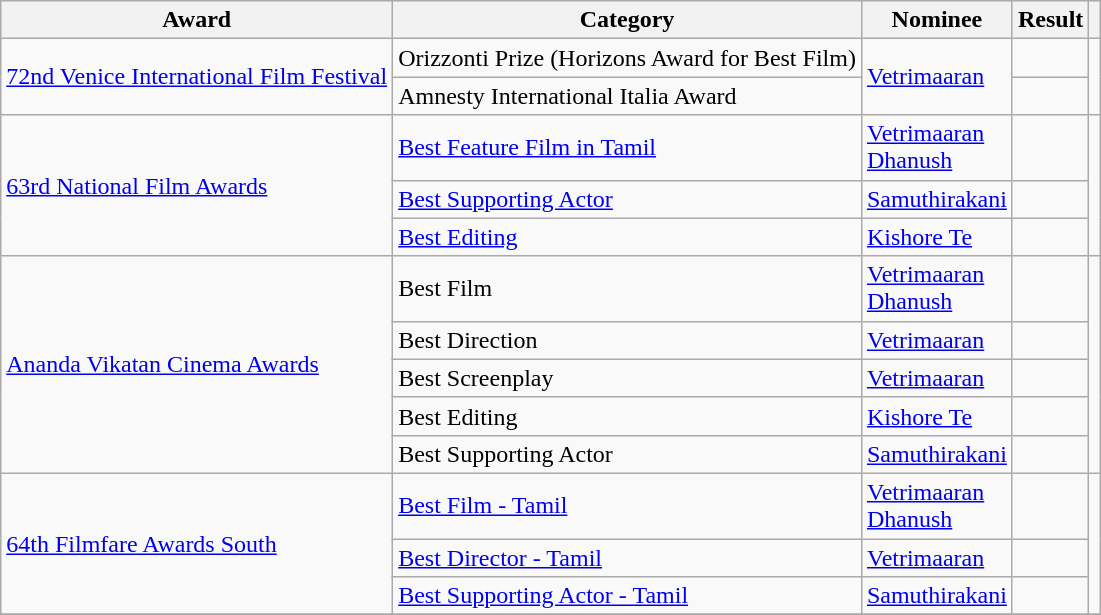<table class="wikitable">
<tr>
<th>Award</th>
<th>Category</th>
<th>Nominee</th>
<th>Result</th>
<th></th>
</tr>
<tr>
<td rowspan="2"><a href='#'>72nd Venice International Film Festival</a></td>
<td>Orizzonti Prize (Horizons Award for Best Film)</td>
<td rowspan="2"><a href='#'>Vetrimaaran</a></td>
<td></td>
<td rowspan="2"></td>
</tr>
<tr>
<td>Amnesty International Italia Award</td>
<td></td>
</tr>
<tr>
<td rowspan="3"><a href='#'>63rd National Film Awards</a></td>
<td><a href='#'>Best Feature Film in Tamil</a></td>
<td><a href='#'>Vetrimaaran</a><br><a href='#'>Dhanush</a></td>
<td></td>
<td rowspan="3"></td>
</tr>
<tr>
<td><a href='#'>Best Supporting Actor</a></td>
<td><a href='#'>Samuthirakani</a></td>
<td></td>
</tr>
<tr>
<td><a href='#'>Best Editing</a></td>
<td><a href='#'>Kishore Te</a></td>
<td></td>
</tr>
<tr>
<td rowspan="5"><a href='#'>Ananda Vikatan Cinema Awards</a></td>
<td>Best Film</td>
<td><a href='#'>Vetrimaaran</a><br><a href='#'>Dhanush</a></td>
<td></td>
<td rowspan="5"></td>
</tr>
<tr>
<td>Best Direction</td>
<td><a href='#'>Vetrimaaran</a><br></td>
<td></td>
</tr>
<tr>
<td>Best Screenplay</td>
<td><a href='#'>Vetrimaaran</a></td>
<td></td>
</tr>
<tr>
<td>Best Editing</td>
<td><a href='#'>Kishore Te</a></td>
<td></td>
</tr>
<tr>
<td>Best Supporting Actor</td>
<td><a href='#'>Samuthirakani</a></td>
<td></td>
</tr>
<tr>
<td rowspan="3"><a href='#'>64th Filmfare Awards South</a></td>
<td><a href='#'>Best Film - Tamil</a></td>
<td><a href='#'>Vetrimaaran</a><br><a href='#'>Dhanush</a></td>
<td></td>
<td rowspan="3"></td>
</tr>
<tr>
<td><a href='#'>Best Director - Tamil</a></td>
<td><a href='#'>Vetrimaaran</a></td>
<td></td>
</tr>
<tr>
<td><a href='#'>Best Supporting Actor - Tamil</a></td>
<td><a href='#'>Samuthirakani</a></td>
<td></td>
</tr>
<tr>
</tr>
</table>
